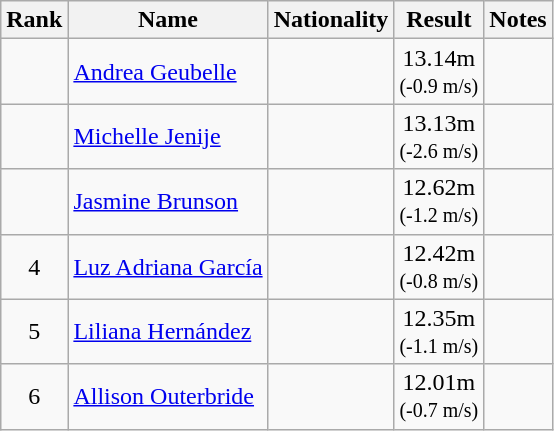<table class="wikitable sortable" style="text-align:center">
<tr>
<th>Rank</th>
<th>Name</th>
<th>Nationality</th>
<th>Result</th>
<th>Notes</th>
</tr>
<tr>
<td></td>
<td align=left><a href='#'>Andrea Geubelle</a></td>
<td align=left></td>
<td>13.14m<br><small>(-0.9 m/s)</small></td>
<td></td>
</tr>
<tr>
<td></td>
<td align=left><a href='#'>Michelle Jenije</a></td>
<td align=left></td>
<td>13.13m<br><small>(-2.6 m/s)</small></td>
<td></td>
</tr>
<tr>
<td></td>
<td align=left><a href='#'>Jasmine Brunson</a></td>
<td align=left></td>
<td>12.62m<br><small>(-1.2 m/s)</small></td>
<td></td>
</tr>
<tr>
<td>4</td>
<td align=left><a href='#'>Luz Adriana García</a></td>
<td align=left></td>
<td>12.42m<br><small>(-0.8 m/s)</small></td>
<td></td>
</tr>
<tr>
<td>5</td>
<td align=left><a href='#'>Liliana Hernández</a></td>
<td align=left></td>
<td>12.35m<br><small>(-1.1 m/s)</small></td>
<td></td>
</tr>
<tr>
<td>6</td>
<td align=left><a href='#'>Allison Outerbride</a></td>
<td align=left></td>
<td>12.01m<br><small>(-0.7 m/s)</small></td>
<td></td>
</tr>
</table>
